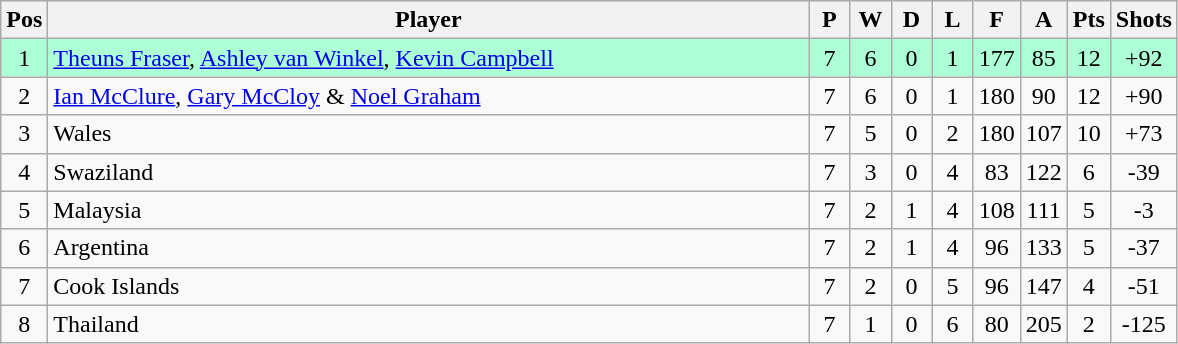<table class="wikitable" style="font-size: 100%">
<tr>
<th width=20>Pos</th>
<th width=500>Player</th>
<th width=20>P</th>
<th width=20>W</th>
<th width=20>D</th>
<th width=20>L</th>
<th width=20>F</th>
<th width=20>A</th>
<th width=20>Pts</th>
<th width=30>Shots</th>
</tr>
<tr align=center style="background: #ADFFD6;">
<td>1</td>
<td align="left"> <a href='#'>Theuns Fraser</a>, <a href='#'>Ashley van Winkel</a>, <a href='#'>Kevin Campbell</a></td>
<td>7</td>
<td>6</td>
<td>0</td>
<td>1</td>
<td>177</td>
<td>85</td>
<td>12</td>
<td>+92</td>
</tr>
<tr align=center>
<td>2</td>
<td align="left"> <a href='#'>Ian McClure</a>, <a href='#'>Gary McCloy</a> & <a href='#'>Noel Graham</a></td>
<td>7</td>
<td>6</td>
<td>0</td>
<td>1</td>
<td>180</td>
<td>90</td>
<td>12</td>
<td>+90</td>
</tr>
<tr align=center>
<td>3</td>
<td align="left"> Wales</td>
<td>7</td>
<td>5</td>
<td>0</td>
<td>2</td>
<td>180</td>
<td>107</td>
<td>10</td>
<td>+73</td>
</tr>
<tr align=center>
<td>4</td>
<td align="left"> Swaziland</td>
<td>7</td>
<td>3</td>
<td>0</td>
<td>4</td>
<td>83</td>
<td>122</td>
<td>6</td>
<td>-39</td>
</tr>
<tr align=center>
<td>5</td>
<td align="left"> Malaysia</td>
<td>7</td>
<td>2</td>
<td>1</td>
<td>4</td>
<td>108</td>
<td>111</td>
<td>5</td>
<td>-3</td>
</tr>
<tr align=center>
<td>6</td>
<td align="left"> Argentina</td>
<td>7</td>
<td>2</td>
<td>1</td>
<td>4</td>
<td>96</td>
<td>133</td>
<td>5</td>
<td>-37</td>
</tr>
<tr align=center>
<td>7</td>
<td align="left"> Cook Islands</td>
<td>7</td>
<td>2</td>
<td>0</td>
<td>5</td>
<td>96</td>
<td>147</td>
<td>4</td>
<td>-51</td>
</tr>
<tr align=center>
<td>8</td>
<td align="left"> Thailand</td>
<td>7</td>
<td>1</td>
<td>0</td>
<td>6</td>
<td>80</td>
<td>205</td>
<td>2</td>
<td>-125</td>
</tr>
</table>
